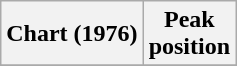<table class="wikitable">
<tr>
<th>Chart (1976)</th>
<th>Peak <br> position</th>
</tr>
<tr>
</tr>
</table>
